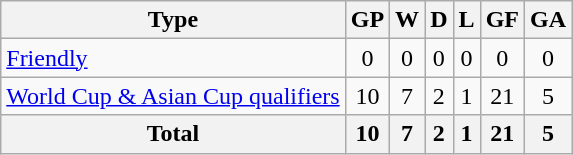<table class="wikitable" style="text-align:center">
<tr>
<th>Type</th>
<th>GP</th>
<th>W</th>
<th>D</th>
<th>L</th>
<th>GF</th>
<th>GA</th>
</tr>
<tr>
<td align=left><a href='#'>Friendly</a></td>
<td>0</td>
<td>0</td>
<td>0</td>
<td>0</td>
<td>0</td>
<td>0</td>
</tr>
<tr>
<td align=left><a href='#'>World Cup & Asian Cup qualifiers</a></td>
<td>10</td>
<td>7</td>
<td>2</td>
<td>1</td>
<td>21</td>
<td>5</td>
</tr>
<tr>
<th>Total</th>
<th>10</th>
<th>7</th>
<th>2</th>
<th>1</th>
<th>21</th>
<th>5</th>
</tr>
</table>
